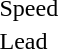<table>
<tr>
<td>Speed<br></td>
<td></td>
<td></td>
<td></td>
</tr>
<tr>
<td>Lead<br></td>
<td></td>
<td></td>
<td></td>
</tr>
</table>
